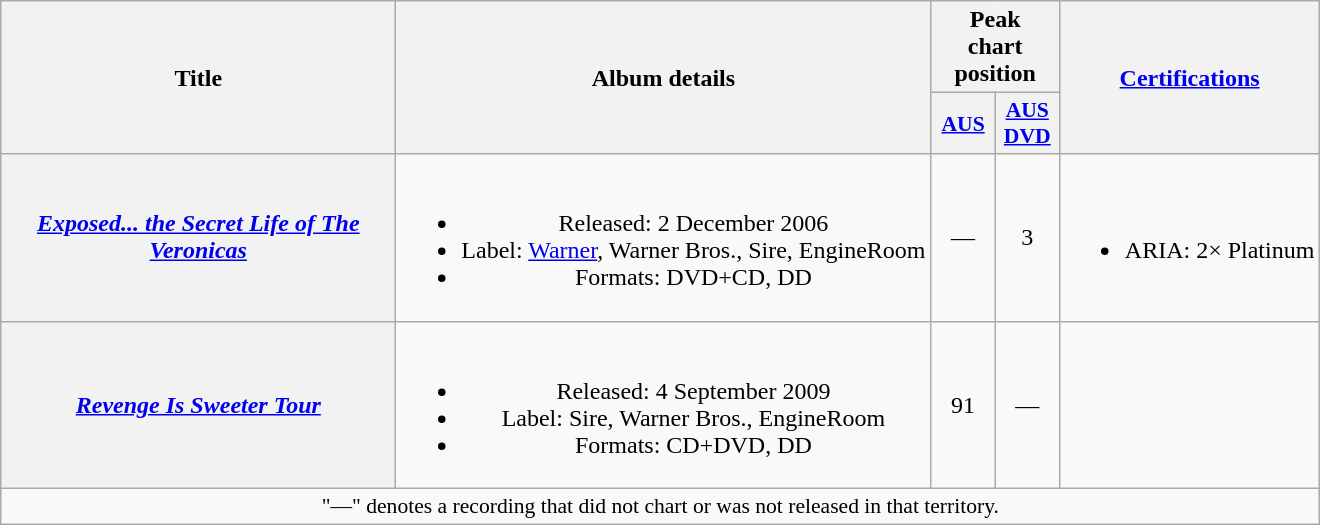<table class="wikitable plainrowheaders" style="text-align:center">
<tr>
<th scope="col" rowspan="2" style="width:16em;">Title</th>
<th scope="col" rowspan="2">Album details</th>
<th scope="col" colspan="2">Peak<br>chart<br>position</th>
<th scope="col" rowspan="2"><a href='#'>Certifications</a></th>
</tr>
<tr>
<th scope="col" style="width:2.5em;font-size:90%;"><a href='#'>AUS</a><br></th>
<th scope="col" style="width:2.5em;font-size:90%;"><a href='#'>AUS<br>DVD</a><br></th>
</tr>
<tr>
<th scope="row"><em><a href='#'>Exposed... the Secret Life of The Veronicas</a></em></th>
<td><br><ul><li>Released: 2 December 2006 </li><li>Label: <a href='#'>Warner</a>, Warner Bros., Sire, EngineRoom</li><li>Formats: DVD+CD, DD</li></ul></td>
<td>—</td>
<td>3</td>
<td><br><ul><li>ARIA: 2× Platinum</li></ul></td>
</tr>
<tr>
<th scope="row"><em><a href='#'>Revenge Is Sweeter Tour</a></em></th>
<td><br><ul><li>Released: 4 September 2009 </li><li>Label: Sire, Warner Bros., EngineRoom</li><li>Formats: CD+DVD, DD</li></ul></td>
<td>91</td>
<td>—</td>
<td></td>
</tr>
<tr>
<td colspan="5" style="font-size:90%;">"—" denotes a recording that did not chart or was not released in that territory.</td>
</tr>
</table>
